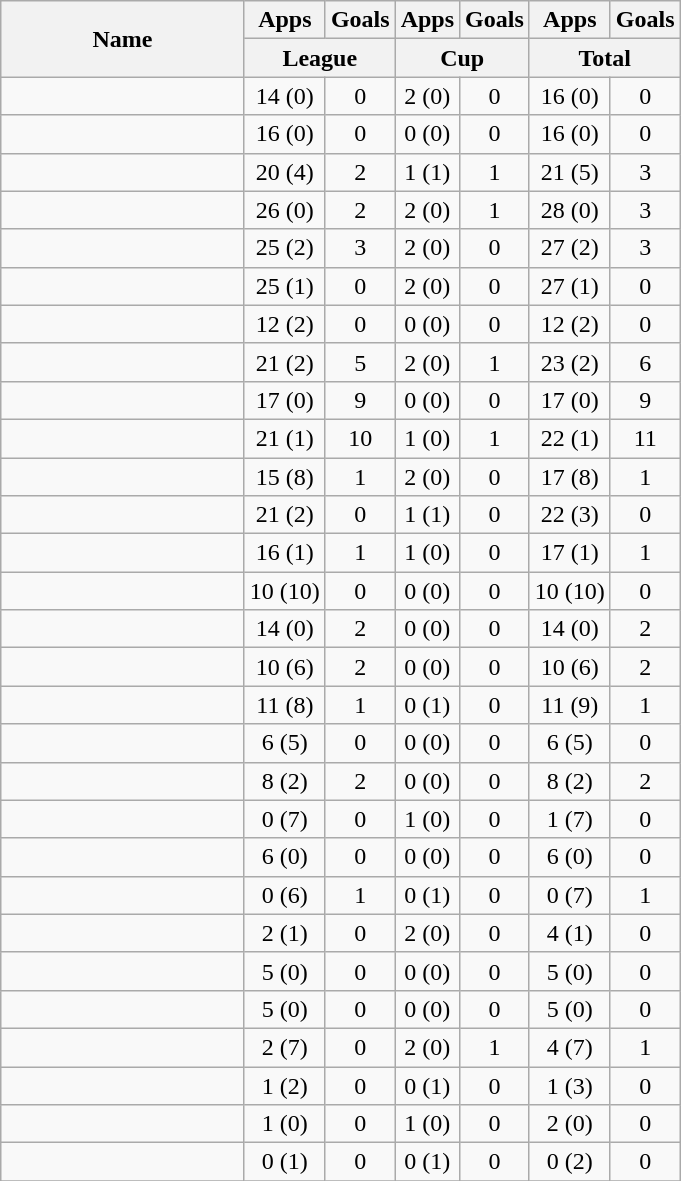<table class="wikitable sortable" style="text-align:center">
<tr>
<th rowspan="2" width="155">Name</th>
<th>Apps</th>
<th>Goals</th>
<th>Apps</th>
<th>Goals</th>
<th>Apps</th>
<th>Goals</th>
</tr>
<tr class="unsortable">
<th colspan="2" width="55">League</th>
<th colspan="2" width="55">Cup</th>
<th colspan="2" width="55">Total</th>
</tr>
<tr>
<td align="left"> </td>
<td>14 (0)</td>
<td>0</td>
<td>2 (0)</td>
<td>0</td>
<td>16 (0)</td>
<td>0</td>
</tr>
<tr>
<td align="left"> </td>
<td>16 (0)</td>
<td>0</td>
<td>0 (0)</td>
<td>0</td>
<td>16 (0)</td>
<td>0</td>
</tr>
<tr>
<td align="left"> </td>
<td>20 (4)</td>
<td>2</td>
<td>1 (1)</td>
<td>1</td>
<td>21 (5)</td>
<td>3</td>
</tr>
<tr>
<td align="left"> </td>
<td>26 (0)</td>
<td>2</td>
<td>2 (0)</td>
<td>1</td>
<td>28 (0)</td>
<td>3</td>
</tr>
<tr>
<td align="left"> </td>
<td>25 (2)</td>
<td>3</td>
<td>2 (0)</td>
<td>0</td>
<td>27 (2)</td>
<td>3</td>
</tr>
<tr>
<td align="left"> </td>
<td>25 (1)</td>
<td>0</td>
<td>2 (0)</td>
<td>0</td>
<td>27 (1)</td>
<td>0</td>
</tr>
<tr>
<td align="left"> </td>
<td>12 (2)</td>
<td>0</td>
<td>0 (0)</td>
<td>0</td>
<td>12 (2)</td>
<td>0</td>
</tr>
<tr>
<td align="left"> </td>
<td>21 (2)</td>
<td>5</td>
<td>2 (0)</td>
<td>1</td>
<td>23 (2)</td>
<td>6</td>
</tr>
<tr>
<td align="left"> </td>
<td>17 (0)</td>
<td>9</td>
<td>0 (0)</td>
<td>0</td>
<td>17 (0)</td>
<td>9</td>
</tr>
<tr>
<td align="left"> </td>
<td>21 (1)</td>
<td>10</td>
<td>1 (0)</td>
<td>1</td>
<td>22 (1)</td>
<td>11</td>
</tr>
<tr>
<td align="left"> </td>
<td>15 (8)</td>
<td>1</td>
<td>2 (0)</td>
<td>0</td>
<td>17 (8)</td>
<td>1</td>
</tr>
<tr>
<td align="left"> </td>
<td>21 (2)</td>
<td>0</td>
<td>1 (1)</td>
<td>0</td>
<td>22 (3)</td>
<td>0</td>
</tr>
<tr>
<td align="left"> </td>
<td>16 (1)</td>
<td>1</td>
<td>1 (0)</td>
<td>0</td>
<td>17 (1)</td>
<td>1</td>
</tr>
<tr>
<td align="left"> </td>
<td>10 (10)</td>
<td>0</td>
<td>0 (0)</td>
<td>0</td>
<td>10 (10)</td>
<td>0</td>
</tr>
<tr>
<td align="left"> </td>
<td>14 (0)</td>
<td>2</td>
<td>0 (0)</td>
<td>0</td>
<td>14 (0)</td>
<td>2</td>
</tr>
<tr>
<td align="left"> </td>
<td>10 (6)</td>
<td>2</td>
<td>0 (0)</td>
<td>0</td>
<td>10 (6)</td>
<td>2</td>
</tr>
<tr>
<td align="left"> </td>
<td>11 (8)</td>
<td>1</td>
<td>0 (1)</td>
<td>0</td>
<td>11 (9)</td>
<td>1</td>
</tr>
<tr>
<td align="left"> </td>
<td>6 (5)</td>
<td>0</td>
<td>0 (0)</td>
<td>0</td>
<td>6 (5)</td>
<td>0</td>
</tr>
<tr>
<td align="left"> </td>
<td>8 (2)</td>
<td>2</td>
<td>0 (0)</td>
<td>0</td>
<td>8 (2)</td>
<td>2</td>
</tr>
<tr>
<td align="left"> </td>
<td>0 (7)</td>
<td>0</td>
<td>1 (0)</td>
<td>0</td>
<td>1 (7)</td>
<td>0</td>
</tr>
<tr>
<td align="left"> </td>
<td>6 (0)</td>
<td>0</td>
<td>0 (0)</td>
<td>0</td>
<td>6 (0)</td>
<td>0</td>
</tr>
<tr>
<td align="left"> </td>
<td>0 (6)</td>
<td>1</td>
<td>0 (1)</td>
<td>0</td>
<td>0 (7)</td>
<td>1</td>
</tr>
<tr>
<td align="left"> </td>
<td>2 (1)</td>
<td>0</td>
<td>2 (0)</td>
<td>0</td>
<td>4 (1)</td>
<td>0</td>
</tr>
<tr>
<td align="left"> </td>
<td>5 (0)</td>
<td>0</td>
<td>0 (0)</td>
<td>0</td>
<td>5 (0)</td>
<td>0</td>
</tr>
<tr>
<td align="left"> </td>
<td>5 (0)</td>
<td>0</td>
<td>0 (0)</td>
<td>0</td>
<td>5 (0)</td>
<td>0</td>
</tr>
<tr>
<td align="left"> </td>
<td>2 (7)</td>
<td>0</td>
<td>2 (0)</td>
<td>1</td>
<td>4 (7)</td>
<td>1</td>
</tr>
<tr>
<td align="left"> </td>
<td>1 (2)</td>
<td>0</td>
<td>0 (1)</td>
<td>0</td>
<td>1 (3)</td>
<td>0</td>
</tr>
<tr>
<td align="left"> </td>
<td>1 (0)</td>
<td>0</td>
<td>1 (0)</td>
<td>0</td>
<td>2 (0)</td>
<td>0</td>
</tr>
<tr>
<td align="left"> </td>
<td>0 (1)</td>
<td>0</td>
<td>0 (1)</td>
<td>0</td>
<td>0 (2)</td>
<td>0</td>
</tr>
<tr>
</tr>
</table>
